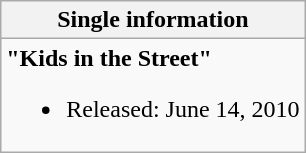<table class="wikitable">
<tr>
<th>Single information</th>
</tr>
<tr>
<td><strong>"Kids in the Street"</strong><br><ul><li>Released: June 14, 2010</li></ul></td>
</tr>
</table>
